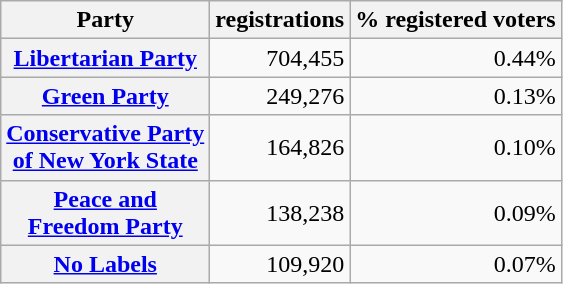<table class="wikitable" style="text-align:right;">
<tr>
<th scope="col">Party</th>
<th scope="col"> registrations</th>
<th scope="col">% registered voters</th>
</tr>
<tr>
<th scope="row"><a href='#'>Libertarian Party</a></th>
<td>704,455</td>
<td>0.44%</td>
</tr>
<tr>
<th scope="row"><a href='#'>Green Party</a></th>
<td>249,276 </td>
<td>0.13%</td>
</tr>
<tr>
<th scope="row"><a href='#'>Conservative Party</a><br><a href='#'>of New York State</a></th>
<td>164,826</td>
<td>0.10%</td>
</tr>
<tr>
<th scope="row"><a href='#'>Peace and<br>Freedom Party</a></th>
<td>138,238</td>
<td>0.09%</td>
</tr>
<tr>
<th scope="row"><a href='#'>No Labels</a></th>
<td>109,920</td>
<td>0.07%</td>
</tr>
</table>
